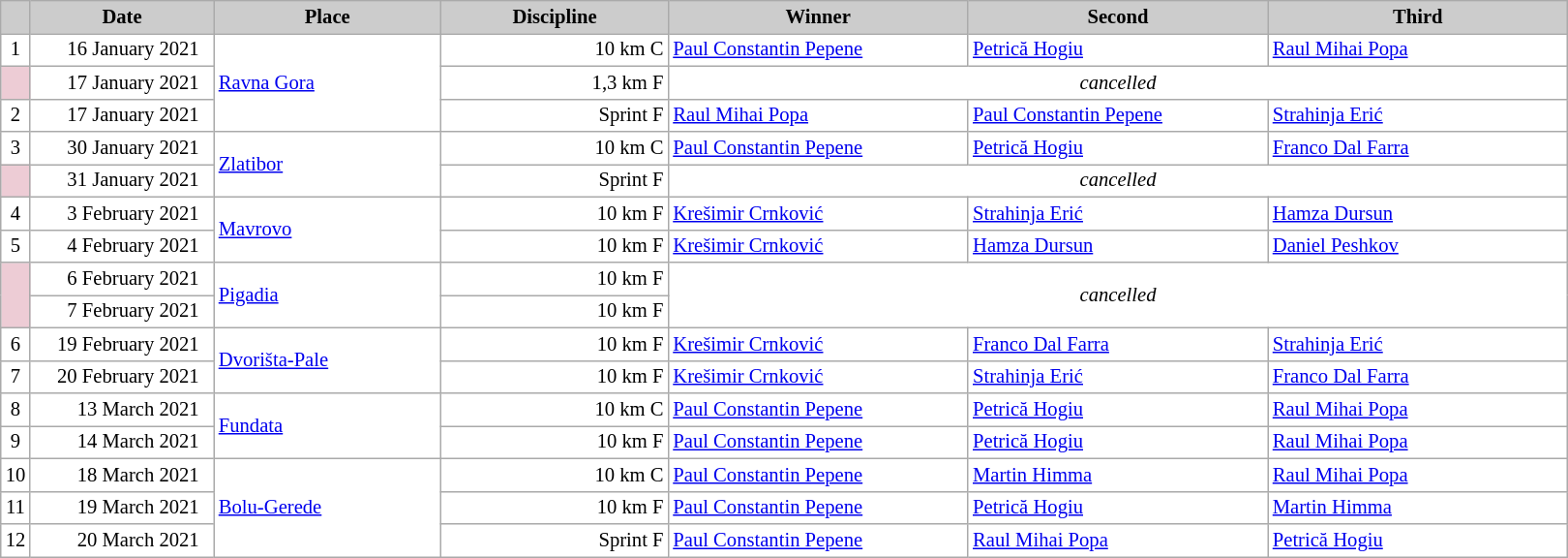<table class="wikitable plainrowheaders" style="background:#fff; font-size:86%; line-height:16px; border:grey solid 1px; border-collapse:collapse;">
<tr style="background:#ccc; text-align:center;">
<th scope="col" style="background:#ccc; width=30 px;"></th>
<th scope="col" style="background:#ccc; width:120px;">Date</th>
<th scope="col" style="background:#ccc; width:150px;">Place</th>
<th scope="col" style="background:#ccc; width:150px;">Discipline</th>
<th scope="col" style="background:#ccc; width:200px;">Winner</th>
<th scope="col" style="background:#ccc; width:200px;">Second</th>
<th scope="col" style="background:#ccc; width:200px;">Third</th>
</tr>
<tr>
<td align=center>1</td>
<td align=right>16 January 2021  </td>
<td rowspan=3> <a href='#'>Ravna Gora</a></td>
<td align=right>10 km C</td>
<td> <a href='#'>Paul Constantin Pepene</a></td>
<td> <a href='#'>Petrică Hogiu</a></td>
<td> <a href='#'>Raul Mihai Popa</a></td>
</tr>
<tr>
<td bgcolor="EDCCD5"></td>
<td align=right>17 January 2021  </td>
<td align=right>1,3 km F</td>
<td colspan=3 align=center><em>cancelled</em></td>
</tr>
<tr>
<td align=center>2</td>
<td align=right>17 January 2021  </td>
<td align=right>Sprint F</td>
<td> <a href='#'>Raul Mihai Popa</a></td>
<td> <a href='#'>Paul Constantin Pepene</a></td>
<td> <a href='#'>Strahinja Erić</a></td>
</tr>
<tr>
<td align=center>3</td>
<td align=right>30 January 2021  </td>
<td rowspan=2> <a href='#'>Zlatibor</a></td>
<td align=right>10 km C</td>
<td> <a href='#'>Paul Constantin Pepene</a></td>
<td> <a href='#'>Petrică Hogiu</a></td>
<td> <a href='#'>Franco Dal Farra</a></td>
</tr>
<tr>
<td bgcolor="EDCCD5"></td>
<td align=right>31 January 2021  </td>
<td align=right>Sprint F</td>
<td colspan=3 align=center><em>cancelled</em></td>
</tr>
<tr>
<td align=center>4</td>
<td align=right>3 February 2021  </td>
<td rowspan=2> <a href='#'>Mavrovo</a></td>
<td align=right>10 km F</td>
<td> <a href='#'>Krešimir Crnković</a></td>
<td> <a href='#'>Strahinja Erić</a></td>
<td> <a href='#'>Hamza Dursun</a></td>
</tr>
<tr>
<td align=center>5</td>
<td align=right>4 February 2021  </td>
<td align=right>10 km F</td>
<td> <a href='#'>Krešimir Crnković</a></td>
<td> <a href='#'>Hamza Dursun</a></td>
<td> <a href='#'>Daniel Peshkov</a></td>
</tr>
<tr>
<td rowspan=2 bgcolor="EDCCD5"></td>
<td align=right>6 February 2021  </td>
<td rowspan=2> <a href='#'>Pigadia</a></td>
<td align=right>10 km F</td>
<td rowspan=2 colspan=3 align=center><em>cancelled</em></td>
</tr>
<tr>
<td align=right>7 February 2021  </td>
<td align=right>10 km F</td>
</tr>
<tr>
<td align=center>6</td>
<td align=right>19 February 2021  </td>
<td rowspan=2> <a href='#'>Dvorišta-Pale</a></td>
<td align=right>10 km F</td>
<td> <a href='#'>Krešimir Crnković</a></td>
<td> <a href='#'>Franco Dal Farra</a></td>
<td> <a href='#'>Strahinja Erić</a></td>
</tr>
<tr>
<td align=center>7</td>
<td align=right>20 February 2021  </td>
<td align=right>10 km F</td>
<td> <a href='#'>Krešimir Crnković</a></td>
<td> <a href='#'>Strahinja Erić</a></td>
<td> <a href='#'>Franco Dal Farra</a></td>
</tr>
<tr>
<td align=center>8</td>
<td align=right>13 March 2021  </td>
<td rowspan=2> <a href='#'>Fundata</a></td>
<td align=right>10 km C</td>
<td> <a href='#'>Paul Constantin Pepene</a></td>
<td> <a href='#'>Petrică Hogiu</a></td>
<td> <a href='#'>Raul Mihai Popa</a></td>
</tr>
<tr>
<td align=center>9</td>
<td align=right>14 March 2021  </td>
<td align=right>10 km F</td>
<td> <a href='#'>Paul Constantin Pepene</a></td>
<td> <a href='#'>Petrică Hogiu</a></td>
<td> <a href='#'>Raul Mihai Popa</a></td>
</tr>
<tr>
<td align=center>10</td>
<td align=right>18 March 2021  </td>
<td rowspan=3> <a href='#'>Bolu-Gerede</a></td>
<td align=right>10 km C</td>
<td> <a href='#'>Paul Constantin Pepene</a></td>
<td> <a href='#'>Martin Himma</a></td>
<td> <a href='#'>Raul Mihai Popa</a></td>
</tr>
<tr>
<td align=center>11</td>
<td align=right>19 March 2021  </td>
<td align=right>10 km F</td>
<td> <a href='#'>Paul Constantin Pepene</a></td>
<td> <a href='#'>Petrică Hogiu</a></td>
<td> <a href='#'>Martin Himma</a></td>
</tr>
<tr>
<td align=center>12</td>
<td align=right>20 March 2021  </td>
<td align=right>Sprint F</td>
<td> <a href='#'>Paul Constantin Pepene</a></td>
<td> <a href='#'>Raul Mihai Popa</a></td>
<td> <a href='#'>Petrică Hogiu</a></td>
</tr>
</table>
